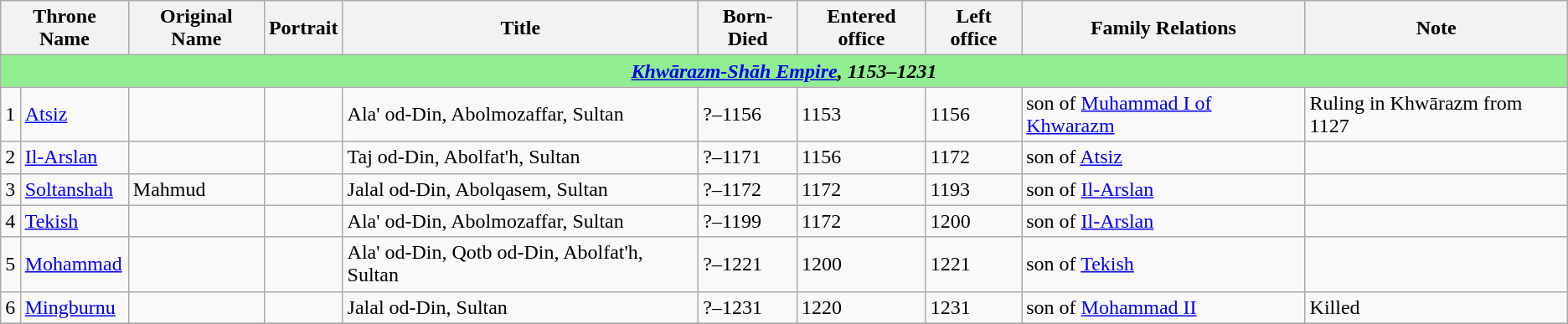<table class="wikitable">
<tr>
<th colspan=2>Throne Name</th>
<th>Original Name</th>
<th>Portrait</th>
<th>Title</th>
<th>Born-Died</th>
<th>Entered office</th>
<th>Left office</th>
<th>Family Relations</th>
<th>Note</th>
</tr>
<tr>
<td colspan="10" align=center style="background-color:Lightgreen"><strong><em><a href='#'>Khwārazm-Shāh Empire</a>, 1153–1231</em></strong></td>
</tr>
<tr>
<td>1</td>
<td><a href='#'>Atsiz</a></td>
<td></td>
<td></td>
<td>Ala' od-Din, Abolmozaffar, Sultan</td>
<td>?–1156</td>
<td>1153</td>
<td>1156</td>
<td>son of <a href='#'>Muhammad I of Khwarazm</a></td>
<td>Ruling in Khwārazm from 1127</td>
</tr>
<tr>
<td>2</td>
<td><a href='#'>Il-Arslan</a></td>
<td></td>
<td></td>
<td>Taj od-Din, Abolfat'h, Sultan</td>
<td>?–1171</td>
<td>1156</td>
<td>1172</td>
<td>son of <a href='#'>Atsiz</a></td>
<td></td>
</tr>
<tr>
<td>3</td>
<td><a href='#'>Soltanshah</a></td>
<td>Mahmud</td>
<td></td>
<td>Jalal od-Din, Abolqasem, Sultan</td>
<td>?–1172</td>
<td>1172</td>
<td>1193</td>
<td>son of <a href='#'>Il-Arslan</a></td>
<td></td>
</tr>
<tr>
<td>4</td>
<td><a href='#'>Tekish</a></td>
<td></td>
<td></td>
<td>Ala' od-Din, Abolmozaffar, Sultan</td>
<td>?–1199</td>
<td>1172</td>
<td>1200</td>
<td>son of <a href='#'>Il-Arslan</a></td>
<td></td>
</tr>
<tr>
<td>5</td>
<td><a href='#'>Mohammad</a></td>
<td></td>
<td></td>
<td>Ala' od-Din, Qotb od-Din, Abolfat'h, Sultan</td>
<td>?–1221</td>
<td>1200</td>
<td>1221</td>
<td>son of <a href='#'>Tekish</a></td>
<td></td>
</tr>
<tr>
<td>6</td>
<td><a href='#'>Mingburnu</a></td>
<td></td>
<td></td>
<td>Jalal od-Din, Sultan</td>
<td>?–1231</td>
<td>1220</td>
<td>1231</td>
<td>son of <a href='#'>Mohammad II</a></td>
<td>Killed</td>
</tr>
<tr>
</tr>
</table>
